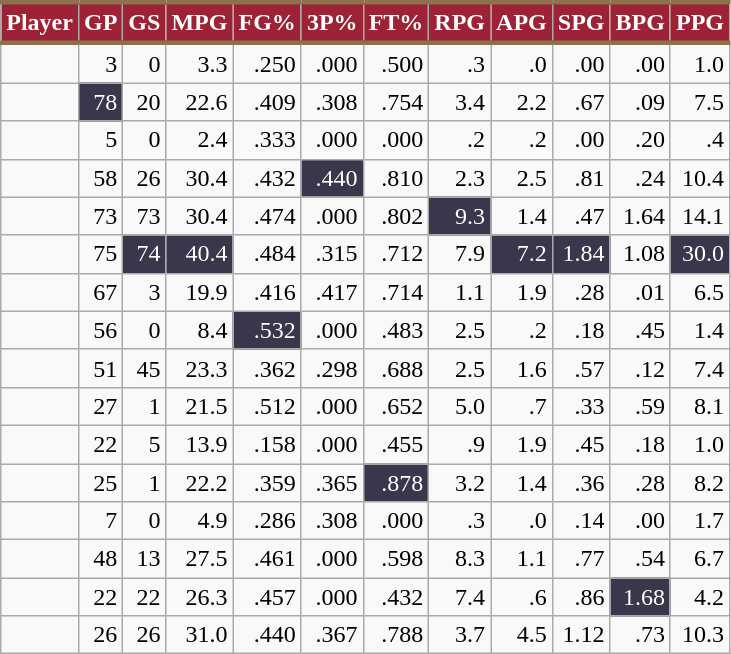<table class="wikitable sortable" style="text-align:right;">
<tr>
<th style="background:#9D2235; color:#FFFFFF; border-top:#8C714C 3px solid; border-bottom:#8C714C 3px solid;">Player</th>
<th style="background:#9D2235; color:#FFFFFF; border-top:#8C714C 3px solid; border-bottom:#8C714C 3px solid;">GP</th>
<th style="background:#9D2235; color:#FFFFFF; border-top:#8C714C 3px solid; border-bottom:#8C714C 3px solid;">GS</th>
<th style="background:#9D2235; color:#FFFFFF; border-top:#8C714C 3px solid; border-bottom:#8C714C 3px solid;">MPG</th>
<th style="background:#9D2235; color:#FFFFFF; border-top:#8C714C 3px solid; border-bottom:#8C714C 3px solid;">FG%</th>
<th style="background:#9D2235; color:#FFFFFF; border-top:#8C714C 3px solid; border-bottom:#8C714C 3px solid;">3P%</th>
<th style="background:#9D2235; color:#FFFFFF; border-top:#8C714C 3px solid; border-bottom:#8C714C 3px solid;">FT%</th>
<th style="background:#9D2235; color:#FFFFFF; border-top:#8C714C 3px solid; border-bottom:#8C714C 3px solid;">RPG</th>
<th style="background:#9D2235; color:#FFFFFF; border-top:#8C714C 3px solid; border-bottom:#8C714C 3px solid;">APG</th>
<th style="background:#9D2235; color:#FFFFFF; border-top:#8C714C 3px solid; border-bottom:#8C714C 3px solid;">SPG</th>
<th style="background:#9D2235; color:#FFFFFF; border-top:#8C714C 3px solid; border-bottom:#8C714C 3px solid;">BPG</th>
<th style="background:#9D2235; color:#FFFFFF; border-top:#8C714C 3px solid; border-bottom:#8C714C 3px solid;">PPG</th>
</tr>
<tr>
<td></td>
<td>3</td>
<td>0</td>
<td>3.3</td>
<td>.250</td>
<td>.000</td>
<td>.500</td>
<td>.3</td>
<td>.0</td>
<td>.00</td>
<td>.00</td>
<td>1.0</td>
</tr>
<tr>
<td></td>
<td style="background:#3a374d;color:white;">78</td>
<td>20</td>
<td>22.6</td>
<td>.409</td>
<td>.308</td>
<td>.754</td>
<td>3.4</td>
<td>2.2</td>
<td>.67</td>
<td>.09</td>
<td>7.5</td>
</tr>
<tr>
<td></td>
<td>5</td>
<td>0</td>
<td>2.4</td>
<td>.333</td>
<td>.000</td>
<td>.000</td>
<td>.2</td>
<td>.2</td>
<td>.00</td>
<td>.20</td>
<td>.4</td>
</tr>
<tr>
<td></td>
<td>58</td>
<td>26</td>
<td>30.4</td>
<td>.432</td>
<td style="background:#3a374d;color:white;">.440</td>
<td>.810</td>
<td>2.3</td>
<td>2.5</td>
<td>.81</td>
<td>.24</td>
<td>10.4</td>
</tr>
<tr>
<td></td>
<td>73</td>
<td>73</td>
<td>30.4</td>
<td>.474</td>
<td>.000</td>
<td>.802</td>
<td style="background:#3a374d;color:white;">9.3</td>
<td>1.4</td>
<td>.47</td>
<td>1.64</td>
<td>14.1</td>
</tr>
<tr>
<td></td>
<td>75</td>
<td style="background:#3a374d;color:white;">74</td>
<td style="background:#3a374d;color:white;">40.4</td>
<td>.484</td>
<td>.315</td>
<td>.712</td>
<td>7.9</td>
<td style="background:#3a374d;color:white;">7.2</td>
<td style="background:#3a374d;color:white;">1.84</td>
<td>1.08</td>
<td style="background:#3a374d;color:white;">30.0</td>
</tr>
<tr>
<td></td>
<td>67</td>
<td>3</td>
<td>19.9</td>
<td>.416</td>
<td>.417</td>
<td>.714</td>
<td>1.1</td>
<td>1.9</td>
<td>.28</td>
<td>.01</td>
<td>6.5</td>
</tr>
<tr>
<td></td>
<td>56</td>
<td>0</td>
<td>8.4</td>
<td style="background:#3a374d;color:white;">.532</td>
<td>.000</td>
<td>.483</td>
<td>2.5</td>
<td>.2</td>
<td>.18</td>
<td>.45</td>
<td>1.4</td>
</tr>
<tr>
<td></td>
<td>51</td>
<td>45</td>
<td>23.3</td>
<td>.362</td>
<td>.298</td>
<td>.688</td>
<td>2.5</td>
<td>1.6</td>
<td>.57</td>
<td>.12</td>
<td>7.4</td>
</tr>
<tr>
<td></td>
<td>27</td>
<td>1</td>
<td>21.5</td>
<td>.512</td>
<td>.000</td>
<td>.652</td>
<td>5.0</td>
<td>.7</td>
<td>.33</td>
<td>.59</td>
<td>8.1</td>
</tr>
<tr>
<td></td>
<td>22</td>
<td>5</td>
<td>13.9</td>
<td>.158</td>
<td>.000</td>
<td>.455</td>
<td>.9</td>
<td>1.9</td>
<td>.45</td>
<td>.18</td>
<td>1.0</td>
</tr>
<tr>
<td></td>
<td>25</td>
<td>1</td>
<td>22.2</td>
<td>.359</td>
<td>.365</td>
<td style="background:#3a374d;color:white;">.878</td>
<td>3.2</td>
<td>1.4</td>
<td>.36</td>
<td>.28</td>
<td>8.2</td>
</tr>
<tr>
<td></td>
<td>7</td>
<td>0</td>
<td>4.9</td>
<td>.286</td>
<td>.308</td>
<td>.000</td>
<td>.3</td>
<td>.0</td>
<td>.14</td>
<td>.00</td>
<td>1.7</td>
</tr>
<tr>
<td></td>
<td>48</td>
<td>13</td>
<td>27.5</td>
<td>.461</td>
<td>.000</td>
<td>.598</td>
<td>8.3</td>
<td>1.1</td>
<td>.77</td>
<td>.54</td>
<td>6.7</td>
</tr>
<tr>
<td></td>
<td>22</td>
<td>22</td>
<td>26.3</td>
<td>.457</td>
<td>.000</td>
<td>.432</td>
<td>7.4</td>
<td>.6</td>
<td>.86</td>
<td style="background:#3a374d;color:white;">1.68</td>
<td>4.2</td>
</tr>
<tr>
<td></td>
<td>26</td>
<td>26</td>
<td>31.0</td>
<td>.440</td>
<td>.367</td>
<td>.788</td>
<td>3.7</td>
<td>4.5</td>
<td>1.12</td>
<td>.73</td>
<td>10.3</td>
</tr>
</table>
